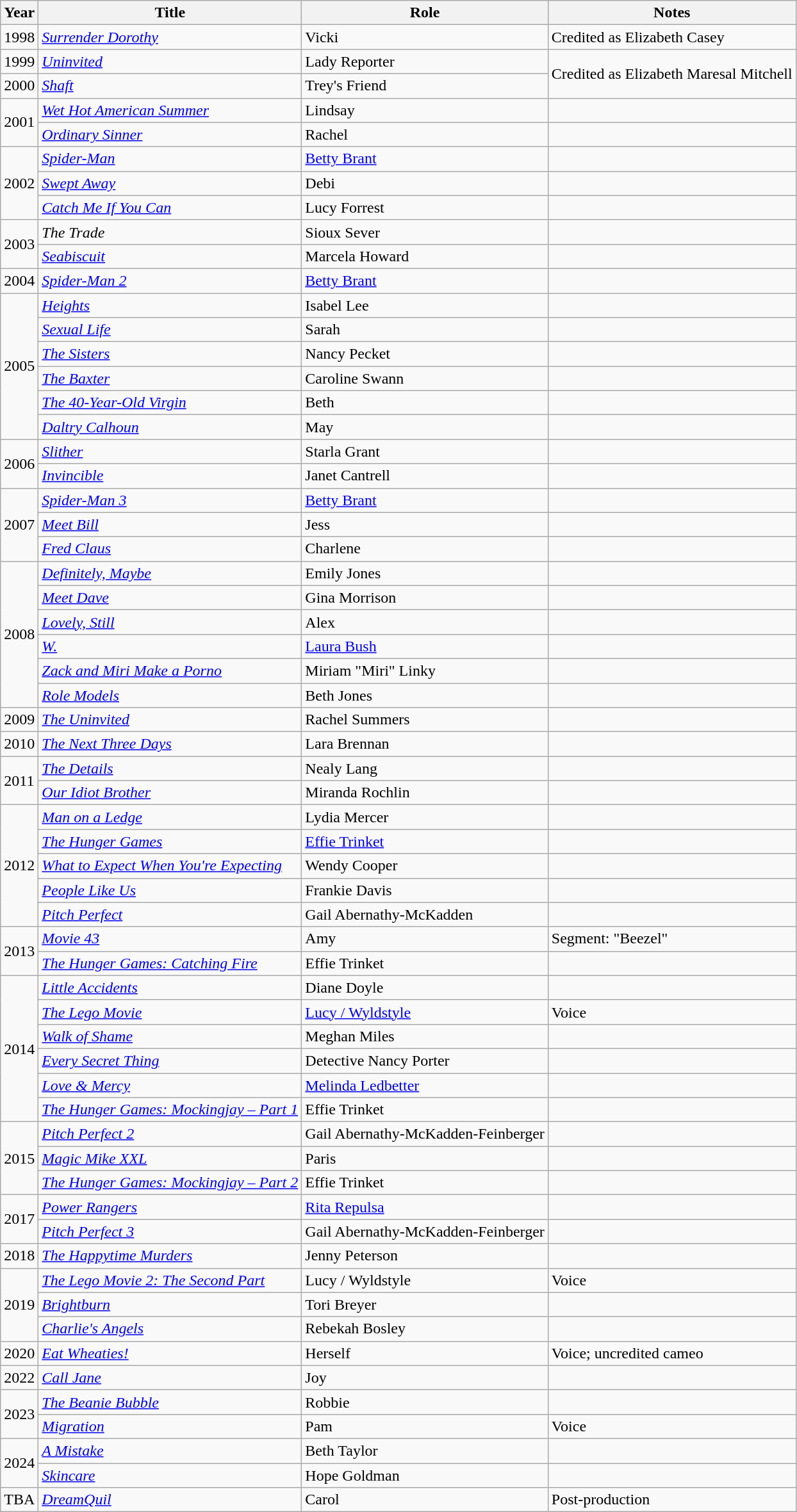<table class="wikitable sortable">
<tr>
<th>Year</th>
<th>Title</th>
<th>Role</th>
<th class="unsortable">Notes</th>
</tr>
<tr>
<td>1998</td>
<td><em><a href='#'>Surrender Dorothy</a></em></td>
<td>Vicki</td>
<td>Credited as Elizabeth Casey</td>
</tr>
<tr>
<td>1999</td>
<td><em><a href='#'>Uninvited</a></em></td>
<td>Lady Reporter</td>
<td rowspan="2">Credited as Elizabeth Maresal Mitchell</td>
</tr>
<tr>
<td>2000</td>
<td><em><a href='#'>Shaft</a></em></td>
<td>Trey's Friend</td>
</tr>
<tr>
<td rowspan=2>2001</td>
<td><em><a href='#'>Wet Hot American Summer</a></em></td>
<td>Lindsay</td>
<td></td>
</tr>
<tr>
<td><em><a href='#'>Ordinary Sinner</a></em></td>
<td>Rachel</td>
<td></td>
</tr>
<tr>
<td rowspan=3>2002</td>
<td><em><a href='#'>Spider-Man</a></em></td>
<td><a href='#'>Betty Brant</a></td>
<td></td>
</tr>
<tr>
<td><em><a href='#'>Swept Away</a></em></td>
<td>Debi</td>
<td></td>
</tr>
<tr>
<td><em><a href='#'>Catch Me If You Can</a></em></td>
<td>Lucy Forrest</td>
<td></td>
</tr>
<tr>
<td rowspan=2>2003</td>
<td><em>The Trade</em></td>
<td>Sioux Sever</td>
<td></td>
</tr>
<tr>
<td><em><a href='#'>Seabiscuit</a></em></td>
<td>Marcela Howard</td>
<td></td>
</tr>
<tr>
<td>2004</td>
<td><em><a href='#'>Spider-Man 2</a></em></td>
<td><a href='#'>Betty Brant</a></td>
<td></td>
</tr>
<tr>
<td rowspan=6>2005</td>
<td><em><a href='#'>Heights</a></em></td>
<td>Isabel Lee</td>
<td></td>
</tr>
<tr>
<td><em><a href='#'>Sexual Life</a></em></td>
<td>Sarah</td>
<td></td>
</tr>
<tr>
<td><em><a href='#'>The Sisters</a></em></td>
<td>Nancy Pecket</td>
<td></td>
</tr>
<tr>
<td><em><a href='#'>The Baxter</a></em></td>
<td>Caroline Swann</td>
<td></td>
</tr>
<tr>
<td><em><a href='#'>The 40-Year-Old Virgin</a></em></td>
<td>Beth</td>
<td></td>
</tr>
<tr>
<td><em><a href='#'>Daltry Calhoun</a></em></td>
<td>May</td>
<td></td>
</tr>
<tr>
<td rowspan=2>2006</td>
<td><em><a href='#'>Slither</a></em></td>
<td>Starla Grant</td>
<td></td>
</tr>
<tr>
<td><em><a href='#'>Invincible</a></em></td>
<td>Janet Cantrell</td>
<td></td>
</tr>
<tr>
<td rowspan=3>2007</td>
<td><em><a href='#'>Spider-Man 3</a></em></td>
<td><a href='#'>Betty Brant</a></td>
<td></td>
</tr>
<tr>
<td><em><a href='#'>Meet Bill</a></em></td>
<td>Jess</td>
<td></td>
</tr>
<tr>
<td><em><a href='#'>Fred Claus</a></em></td>
<td>Charlene</td>
<td></td>
</tr>
<tr>
<td rowspan=6>2008</td>
<td><em><a href='#'>Definitely, Maybe</a></em></td>
<td>Emily Jones</td>
<td></td>
</tr>
<tr>
<td><em><a href='#'>Meet Dave</a></em></td>
<td>Gina Morrison</td>
<td></td>
</tr>
<tr>
<td><em><a href='#'>Lovely, Still</a></em></td>
<td>Alex</td>
<td></td>
</tr>
<tr>
<td><em><a href='#'>W.</a></em></td>
<td><a href='#'>Laura Bush</a></td>
<td></td>
</tr>
<tr>
<td><em><a href='#'>Zack and Miri Make a Porno</a></em></td>
<td>Miriam "Miri" Linky</td>
<td></td>
</tr>
<tr>
<td><em><a href='#'>Role Models</a></em></td>
<td>Beth Jones</td>
<td></td>
</tr>
<tr>
<td>2009</td>
<td><em><a href='#'>The Uninvited</a></em></td>
<td>Rachel Summers</td>
<td></td>
</tr>
<tr>
<td>2010</td>
<td><em><a href='#'>The Next Three Days</a></em></td>
<td>Lara Brennan</td>
<td></td>
</tr>
<tr>
<td rowspan=2>2011</td>
<td><em><a href='#'>The Details</a></em></td>
<td>Nealy Lang</td>
<td></td>
</tr>
<tr>
<td><em><a href='#'>Our Idiot Brother</a></em></td>
<td>Miranda Rochlin</td>
<td></td>
</tr>
<tr>
<td rowspan=5>2012</td>
<td><em><a href='#'>Man on a Ledge</a></em></td>
<td>Lydia Mercer</td>
<td></td>
</tr>
<tr>
<td><em><a href='#'>The Hunger Games</a></em></td>
<td><a href='#'>Effie Trinket</a></td>
<td></td>
</tr>
<tr>
<td><em><a href='#'>What to Expect When You're Expecting</a></em></td>
<td>Wendy Cooper</td>
<td></td>
</tr>
<tr>
<td><em><a href='#'>People Like Us</a></em></td>
<td>Frankie Davis</td>
<td></td>
</tr>
<tr>
<td><em><a href='#'>Pitch Perfect</a></em></td>
<td>Gail Abernathy-McKadden</td>
<td></td>
</tr>
<tr>
<td rowspan=2>2013</td>
<td><em><a href='#'>Movie 43</a></em></td>
<td>Amy</td>
<td>Segment: "Beezel"</td>
</tr>
<tr>
<td><em><a href='#'>The Hunger Games: Catching Fire</a></em></td>
<td>Effie Trinket</td>
<td></td>
</tr>
<tr>
<td rowspan=6>2014</td>
<td><em><a href='#'>Little Accidents</a></em></td>
<td>Diane Doyle</td>
<td></td>
</tr>
<tr>
<td><em><a href='#'>The Lego Movie</a></em></td>
<td><a href='#'>Lucy / Wyldstyle</a></td>
<td>Voice</td>
</tr>
<tr>
<td><em><a href='#'>Walk of Shame</a></em></td>
<td>Meghan Miles</td>
<td></td>
</tr>
<tr>
<td><em><a href='#'>Every Secret Thing</a></em></td>
<td>Detective Nancy Porter</td>
<td></td>
</tr>
<tr>
<td><em><a href='#'>Love & Mercy</a></em></td>
<td><a href='#'>Melinda Ledbetter</a></td>
<td></td>
</tr>
<tr>
<td><em><a href='#'>The Hunger Games: Mockingjay – Part 1</a></em></td>
<td>Effie Trinket</td>
<td></td>
</tr>
<tr>
<td rowspan="3">2015</td>
<td><em><a href='#'>Pitch Perfect 2</a></em></td>
<td>Gail Abernathy-McKadden-Feinberger</td>
<td></td>
</tr>
<tr>
<td><em><a href='#'>Magic Mike XXL</a></em></td>
<td>Paris</td>
<td></td>
</tr>
<tr>
<td><em><a href='#'>The Hunger Games: Mockingjay – Part 2</a></em></td>
<td>Effie Trinket</td>
<td></td>
</tr>
<tr>
<td rowspan=2>2017</td>
<td><em><a href='#'>Power Rangers</a></em></td>
<td><a href='#'>Rita Repulsa</a></td>
<td></td>
</tr>
<tr>
<td><em><a href='#'>Pitch Perfect 3</a></em></td>
<td>Gail Abernathy-McKadden-Feinberger</td>
<td></td>
</tr>
<tr>
<td>2018</td>
<td><em><a href='#'>The Happytime Murders</a></em></td>
<td>Jenny Peterson</td>
<td></td>
</tr>
<tr>
<td rowspan=3>2019</td>
<td><em><a href='#'>The Lego Movie 2: The Second Part</a></em></td>
<td>Lucy / Wyldstyle</td>
<td>Voice</td>
</tr>
<tr>
<td><em><a href='#'>Brightburn</a></em></td>
<td>Tori Breyer</td>
<td></td>
</tr>
<tr>
<td><em><a href='#'>Charlie's Angels</a></em></td>
<td>Rebekah Bosley</td>
<td></td>
</tr>
<tr>
<td>2020</td>
<td><em><a href='#'>Eat Wheaties!</a></em></td>
<td>Herself</td>
<td>Voice; uncredited cameo</td>
</tr>
<tr>
<td>2022</td>
<td><em><a href='#'>Call Jane</a></em></td>
<td>Joy</td>
<td></td>
</tr>
<tr>
<td rowspan="2">2023</td>
<td><em><a href='#'>The Beanie Bubble</a></em></td>
<td>Robbie</td>
<td></td>
</tr>
<tr>
<td><em><a href='#'>Migration</a></em></td>
<td>Pam</td>
<td>Voice</td>
</tr>
<tr>
<td rowspan=2>2024</td>
<td><em><a href='#'>A Mistake</a></em></td>
<td>Beth Taylor</td>
<td></td>
</tr>
<tr>
<td><em><a href='#'>Skincare</a></em></td>
<td>Hope Goldman</td>
<td></td>
</tr>
<tr>
<td>TBA</td>
<td><em><a href='#'>DreamQuil</a></em></td>
<td>Carol</td>
<td>Post-production</td>
</tr>
</table>
